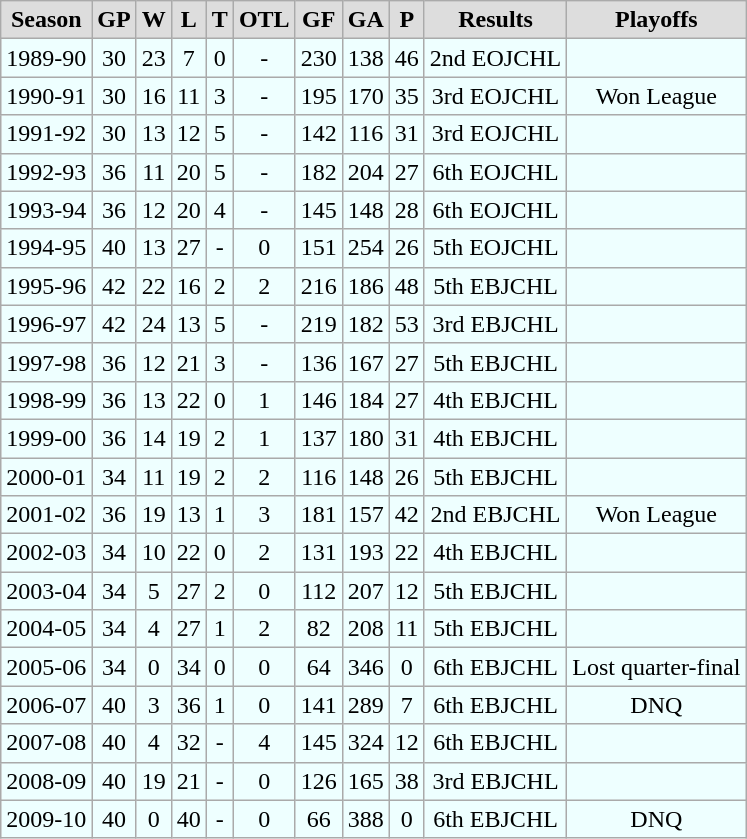<table class="wikitable">
<tr align="center"  bgcolor="#dddddd">
<td><strong>Season</strong></td>
<td><strong>GP</strong></td>
<td><strong>W</strong></td>
<td><strong>L</strong></td>
<td><strong>T</strong></td>
<td><strong>OTL</strong></td>
<td><strong>GF</strong></td>
<td><strong>GA</strong></td>
<td><strong>P</strong></td>
<td><strong>Results</strong></td>
<td><strong>Playoffs</strong></td>
</tr>
<tr bgcolor="#EEFFFF" align="center">
<td>1989-90</td>
<td>30</td>
<td>23</td>
<td>7</td>
<td>0</td>
<td>-</td>
<td>230</td>
<td>138</td>
<td>46</td>
<td>2nd EOJCHL</td>
<td></td>
</tr>
<tr bgcolor="#EEFFFF" align="center">
<td>1990-91</td>
<td>30</td>
<td>16</td>
<td>11</td>
<td>3</td>
<td>-</td>
<td>195</td>
<td>170</td>
<td>35</td>
<td>3rd EOJCHL</td>
<td>Won League</td>
</tr>
<tr bgcolor="#EEFFFF" align="center">
<td>1991-92</td>
<td>30</td>
<td>13</td>
<td>12</td>
<td>5</td>
<td>-</td>
<td>142</td>
<td>116</td>
<td>31</td>
<td>3rd EOJCHL</td>
<td></td>
</tr>
<tr bgcolor="#EEFFFF" align="center">
<td>1992-93</td>
<td>36</td>
<td>11</td>
<td>20</td>
<td>5</td>
<td>-</td>
<td>182</td>
<td>204</td>
<td>27</td>
<td>6th EOJCHL</td>
<td></td>
</tr>
<tr bgcolor="#EEFFFF" align="center">
<td>1993-94</td>
<td>36</td>
<td>12</td>
<td>20</td>
<td>4</td>
<td>-</td>
<td>145</td>
<td>148</td>
<td>28</td>
<td>6th EOJCHL</td>
<td></td>
</tr>
<tr bgcolor="#EEFFFF" align="center">
<td>1994-95</td>
<td>40</td>
<td>13</td>
<td>27</td>
<td>-</td>
<td>0</td>
<td>151</td>
<td>254</td>
<td>26</td>
<td>5th EOJCHL</td>
<td></td>
</tr>
<tr bgcolor="#EEFFFF" align="center">
<td>1995-96</td>
<td>42</td>
<td>22</td>
<td>16</td>
<td>2</td>
<td>2</td>
<td>216</td>
<td>186</td>
<td>48</td>
<td>5th EBJCHL</td>
<td></td>
</tr>
<tr bgcolor="#EEFFFF" align="center">
<td>1996-97</td>
<td>42</td>
<td>24</td>
<td>13</td>
<td>5</td>
<td>-</td>
<td>219</td>
<td>182</td>
<td>53</td>
<td>3rd EBJCHL</td>
<td></td>
</tr>
<tr bgcolor="#EEFFFF" align="center">
<td>1997-98</td>
<td>36</td>
<td>12</td>
<td>21</td>
<td>3</td>
<td>-</td>
<td>136</td>
<td>167</td>
<td>27</td>
<td>5th EBJCHL</td>
<td></td>
</tr>
<tr bgcolor="#EEFFFF" align="center">
<td>1998-99</td>
<td>36</td>
<td>13</td>
<td>22</td>
<td>0</td>
<td>1</td>
<td>146</td>
<td>184</td>
<td>27</td>
<td>4th EBJCHL</td>
<td></td>
</tr>
<tr bgcolor="#EEFFFF" align="center">
<td>1999-00</td>
<td>36</td>
<td>14</td>
<td>19</td>
<td>2</td>
<td>1</td>
<td>137</td>
<td>180</td>
<td>31</td>
<td>4th EBJCHL</td>
<td></td>
</tr>
<tr bgcolor="#EEFFFF" align="center">
<td>2000-01</td>
<td>34</td>
<td>11</td>
<td>19</td>
<td>2</td>
<td>2</td>
<td>116</td>
<td>148</td>
<td>26</td>
<td>5th EBJCHL</td>
<td></td>
</tr>
<tr bgcolor="#EEFFFF" align="center">
<td>2001-02</td>
<td>36</td>
<td>19</td>
<td>13</td>
<td>1</td>
<td>3</td>
<td>181</td>
<td>157</td>
<td>42</td>
<td>2nd EBJCHL</td>
<td>Won League</td>
</tr>
<tr bgcolor="#EEFFFF" align="center">
<td>2002-03</td>
<td>34</td>
<td>10</td>
<td>22</td>
<td>0</td>
<td>2</td>
<td>131</td>
<td>193</td>
<td>22</td>
<td>4th EBJCHL</td>
<td></td>
</tr>
<tr bgcolor="#EEFFFF" align="center">
<td>2003-04</td>
<td>34</td>
<td>5</td>
<td>27</td>
<td>2</td>
<td>0</td>
<td>112</td>
<td>207</td>
<td>12</td>
<td>5th EBJCHL</td>
<td></td>
</tr>
<tr bgcolor="#EEFFFF" align="center">
<td>2004-05</td>
<td>34</td>
<td>4</td>
<td>27</td>
<td>1</td>
<td>2</td>
<td>82</td>
<td>208</td>
<td>11</td>
<td>5th EBJCHL</td>
<td></td>
</tr>
<tr bgcolor="#EEFFFF" align="center">
<td>2005-06</td>
<td>34</td>
<td>0</td>
<td>34</td>
<td>0</td>
<td>0</td>
<td>64</td>
<td>346</td>
<td>0</td>
<td>6th EBJCHL</td>
<td>Lost quarter-final</td>
</tr>
<tr bgcolor="#EEFFFF" align="center">
<td>2006-07</td>
<td>40</td>
<td>3</td>
<td>36</td>
<td>1</td>
<td>0</td>
<td>141</td>
<td>289</td>
<td>7</td>
<td>6th EBJCHL</td>
<td>DNQ</td>
</tr>
<tr bgcolor="#EEFFFF" align="center">
<td>2007-08</td>
<td>40</td>
<td>4</td>
<td>32</td>
<td>-</td>
<td>4</td>
<td>145</td>
<td>324</td>
<td>12</td>
<td>6th EBJCHL</td>
<td></td>
</tr>
<tr bgcolor="#EEFFFF" align="center">
<td>2008-09</td>
<td>40</td>
<td>19</td>
<td>21</td>
<td>-</td>
<td>0</td>
<td>126</td>
<td>165</td>
<td>38</td>
<td>3rd EBJCHL</td>
<td></td>
</tr>
<tr bgcolor="#EEFFFF" align="center">
<td>2009-10</td>
<td>40</td>
<td>0</td>
<td>40</td>
<td>-</td>
<td>0</td>
<td>66</td>
<td>388</td>
<td>0</td>
<td>6th EBJCHL</td>
<td>DNQ</td>
</tr>
</table>
